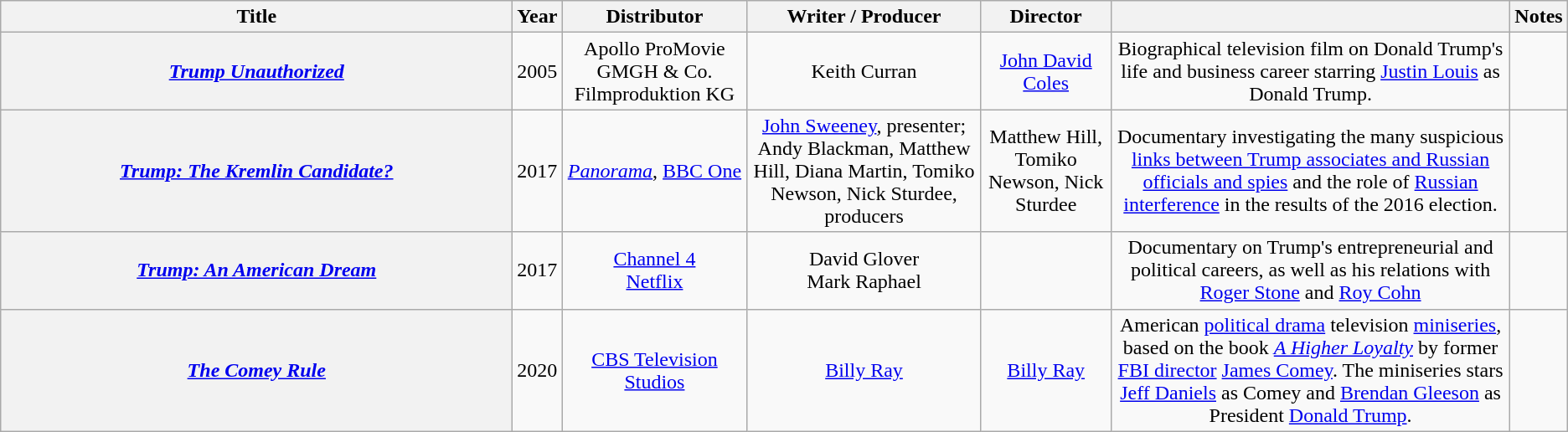<table class="wikitable sortable plainrowheaders" style="text-align:center;">
<tr>
<th scope="col" style="width:25em;">Title</th>
<th scope="col" style="width:1em;">Year</th>
<th scope="col">Distributor</th>
<th scope="col">Writer / Producer</th>
<th scope="col">Director</th>
<th></th>
<th scope="col">Notes</th>
</tr>
<tr>
<th scope="row"><em><a href='#'>Trump Unauthorized</a></em></th>
<td>2005</td>
<td>Apollo ProMovie GMGH & Co. Filmproduktion KG</td>
<td>Keith Curran</td>
<td><a href='#'>John David Coles</a></td>
<td>Biographical television film on Donald Trump's life and business career starring <a href='#'>Justin Louis</a> as Donald Trump.</td>
<td></td>
</tr>
<tr>
<th scope="row"><em><a href='#'>Trump: The Kremlin Candidate?</a></em></th>
<td>2017</td>
<td><em><a href='#'>Panorama</a></em>, <a href='#'>BBC One</a></td>
<td><a href='#'>John Sweeney</a>, presenter; Andy Blackman, Matthew Hill, Diana Martin, Tomiko Newson, Nick Sturdee, producers</td>
<td>Matthew Hill, Tomiko Newson, Nick Sturdee</td>
<td>Documentary investigating the many suspicious <a href='#'>links between Trump associates and Russian officials and spies</a> and the role of <a href='#'>Russian interference</a> in the results of the 2016 election.</td>
<td></td>
</tr>
<tr>
<th scope="row"><em><a href='#'>Trump: An American Dream</a></em></th>
<td>2017</td>
<td><a href='#'>Channel 4</a><br><a href='#'>Netflix</a></td>
<td>David Glover<br>Mark Raphael</td>
<td></td>
<td>Documentary on Trump's entrepreneurial and political careers, as well as his relations with <a href='#'>Roger Stone</a> and <a href='#'>Roy Cohn</a></td>
<td></td>
</tr>
<tr>
<th scope="row"><em><a href='#'>The Comey Rule</a></em></th>
<td>2020</td>
<td><a href='#'>CBS Television Studios</a></td>
<td><a href='#'>Billy Ray</a></td>
<td><a href='#'>Billy Ray</a></td>
<td>American <a href='#'>political drama</a> television <a href='#'>miniseries</a>, based on the book <em><a href='#'>A Higher Loyalty</a></em> by former <a href='#'>FBI director</a> <a href='#'>James Comey</a>. The miniseries stars <a href='#'>Jeff Daniels</a> as Comey and <a href='#'>Brendan Gleeson</a> as President <a href='#'>Donald Trump</a>.</td>
<td></td>
</tr>
</table>
